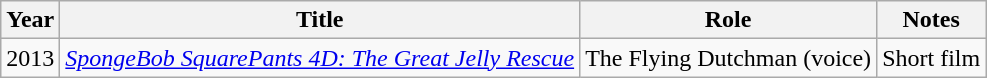<table class="wikitable">
<tr>
<th>Year</th>
<th>Title</th>
<th>Role</th>
<th>Notes</th>
</tr>
<tr>
<td align=center>2013</td>
<td><em><a href='#'>SpongeBob SquarePants 4D: The Great Jelly Rescue</a></em></td>
<td>The Flying Dutchman (voice)</td>
<td>Short film</td>
</tr>
</table>
